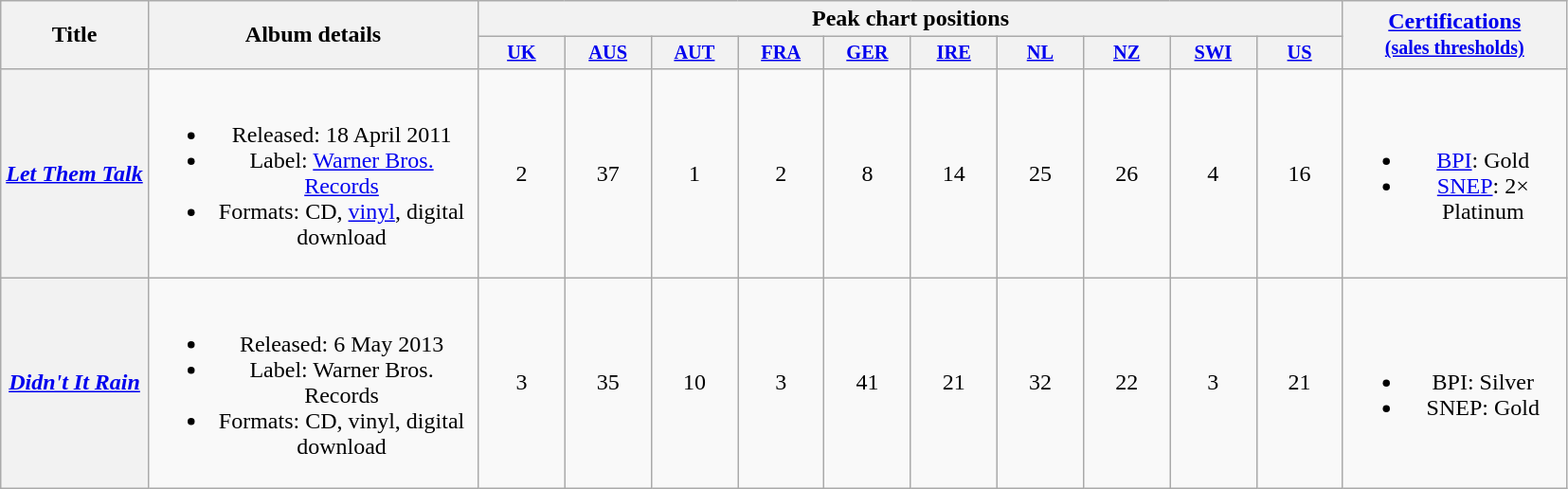<table class="wikitable plainrowheaders" style="text-align:center;">
<tr>
<th rowspan="2">Title</th>
<th rowspan="2" style="width:225px;">Album details</th>
<th colspan="10">Peak chart positions</th>
<th rowspan="2" style="width:150px;"><a href='#'>Certifications</a><br><small><a href='#'>(sales thresholds)</a></small></th>
</tr>
<tr>
<th style="width:4em;font-size:85%"><a href='#'>UK</a><br></th>
<th style="width:4em;font-size:85%"><a href='#'>AUS</a><br></th>
<th style="width:4em;font-size:85%"><a href='#'>AUT</a><br></th>
<th style="width:4em;font-size:85%"><a href='#'>FRA</a><br></th>
<th style="width:4em;font-size:85%"><a href='#'>GER</a><br></th>
<th style="width:4em;font-size:85%"><a href='#'>IRE</a><br></th>
<th style="width:4em;font-size:85%"><a href='#'>NL</a><br></th>
<th style="width:4em;font-size:85%"><a href='#'>NZ</a><br></th>
<th style="width:4em;font-size:85%"><a href='#'>SWI</a><br></th>
<th style="width:4em;font-size:85%"><a href='#'>US</a><br></th>
</tr>
<tr>
<th scope="row"><em><a href='#'>Let Them Talk</a></em></th>
<td><br><ul><li>Released: 18 April 2011</li><li>Label: <a href='#'>Warner Bros. Records</a></li><li>Formats: CD, <a href='#'>vinyl</a>, digital download</li></ul></td>
<td>2</td>
<td>37</td>
<td>1</td>
<td>2</td>
<td>8</td>
<td>14</td>
<td>25</td>
<td>26</td>
<td>4</td>
<td>16</td>
<td><br><ul><li><a href='#'>BPI</a>: Gold</li><li><a href='#'>SNEP</a>: 2× Platinum</li></ul></td>
</tr>
<tr>
<th scope="row"><em><a href='#'>Didn't It Rain</a></em></th>
<td><br><ul><li>Released: 6 May 2013</li><li>Label: Warner Bros. Records</li><li>Formats: CD, vinyl, digital download</li></ul></td>
<td>3</td>
<td>35</td>
<td>10</td>
<td>3</td>
<td>41</td>
<td>21</td>
<td>32</td>
<td>22</td>
<td>3</td>
<td>21</td>
<td><br><ul><li>BPI: Silver</li><li>SNEP: Gold</li></ul></td>
</tr>
</table>
